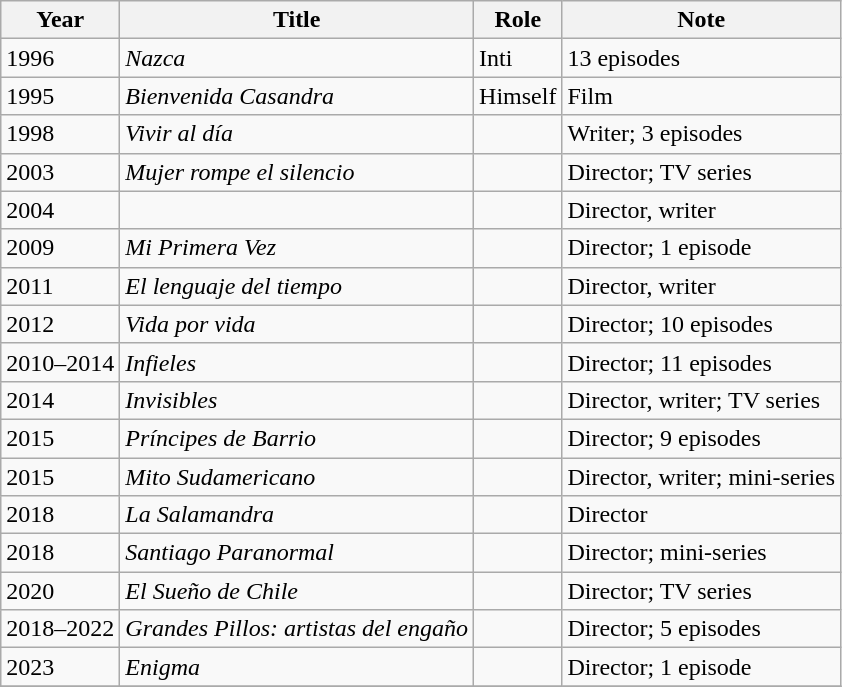<table class="wikitable">
<tr>
<th>Year</th>
<th>Title</th>
<th>Role</th>
<th>Note</th>
</tr>
<tr>
<td>1996</td>
<td><em>Nazca</em></td>
<td>Inti</td>
<td>13 episodes</td>
</tr>
<tr>
<td>1995</td>
<td><em>Bienvenida Casandra</em></td>
<td>Himself</td>
<td>Film</td>
</tr>
<tr>
<td>1998</td>
<td><em>Vivir al día</em></td>
<td></td>
<td>Writer; 3 episodes</td>
</tr>
<tr>
<td>2003</td>
<td><em>Mujer rompe el silencio</em></td>
<td></td>
<td>Director; TV series</td>
</tr>
<tr>
<td>2004</td>
<td><em></em></td>
<td></td>
<td>Director, writer</td>
</tr>
<tr>
<td>2009</td>
<td><em>Mi Primera Vez</em></td>
<td></td>
<td>Director; 1 episode</td>
</tr>
<tr>
<td>2011</td>
<td><em>El lenguaje del tiempo</em></td>
<td></td>
<td>Director, writer</td>
</tr>
<tr>
<td>2012</td>
<td><em>Vida por vida</em></td>
<td></td>
<td>Director; 10 episodes</td>
</tr>
<tr>
<td>2010–2014</td>
<td><em>Infieles</em></td>
<td></td>
<td>Director; 11 episodes</td>
</tr>
<tr>
<td>2014</td>
<td><em>Invisibles</em></td>
<td></td>
<td>Director, writer; TV series</td>
</tr>
<tr>
<td>2015</td>
<td><em>Príncipes de Barrio</em></td>
<td></td>
<td>Director; 9 episodes</td>
</tr>
<tr>
<td>2015</td>
<td><em>Mito Sudamericano</em></td>
<td></td>
<td>Director, writer; mini-series</td>
</tr>
<tr>
<td>2018</td>
<td><em>La Salamandra</em></td>
<td></td>
<td>Director</td>
</tr>
<tr>
<td>2018</td>
<td><em>Santiago Paranormal</em></td>
<td></td>
<td>Director; mini-series</td>
</tr>
<tr>
<td>2020</td>
<td><em>El Sueño de Chile</em></td>
<td></td>
<td>Director; TV series</td>
</tr>
<tr>
<td>2018–2022</td>
<td><em>Grandes Pillos: artistas del engaño</em></td>
<td></td>
<td>Director; 5 episodes</td>
</tr>
<tr>
<td>2023</td>
<td><em>Enigma</em></td>
<td></td>
<td>Director; 1 episode</td>
</tr>
<tr>
</tr>
</table>
